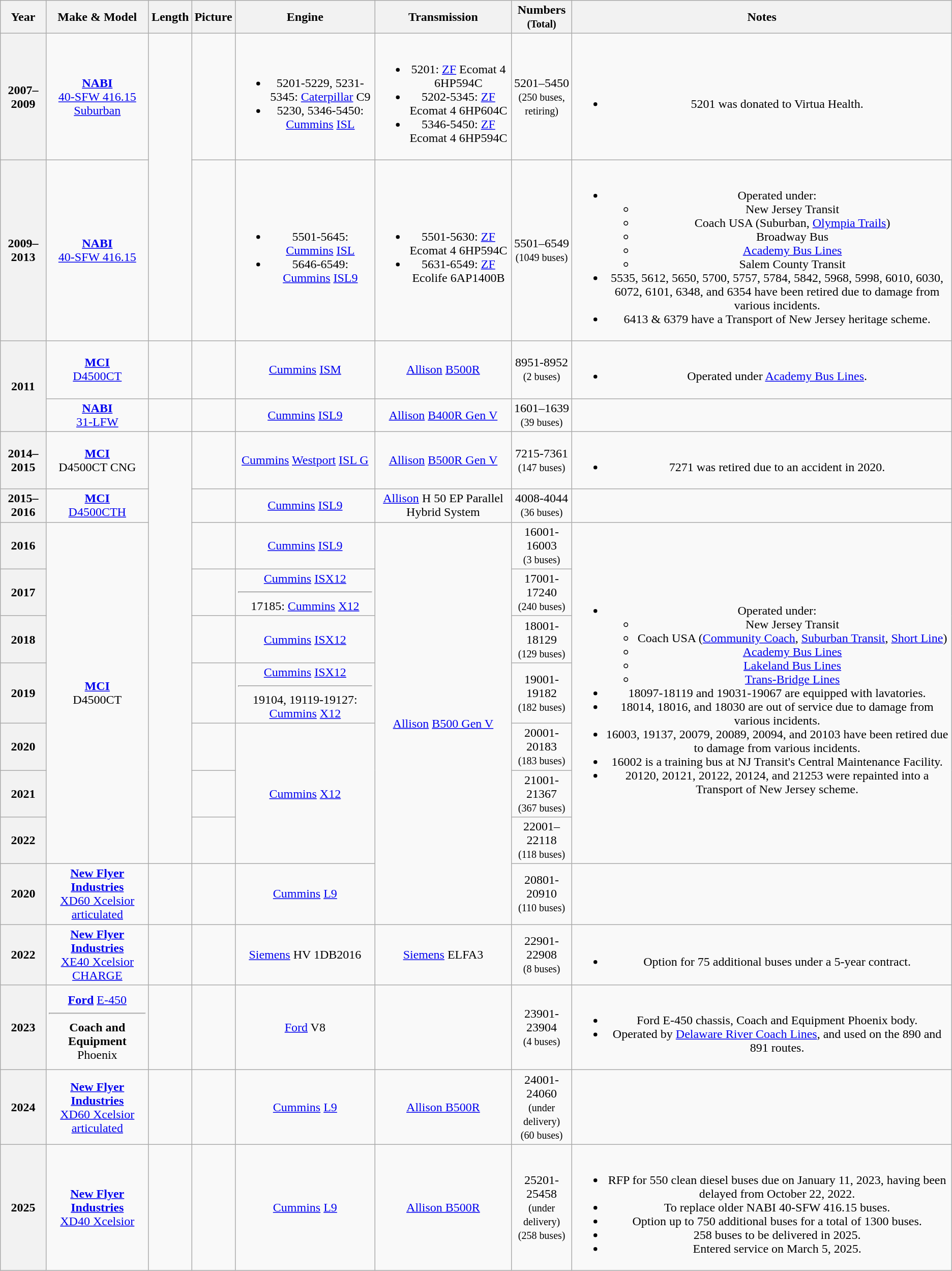<table class="wikitable">
<tr>
<th>Year</th>
<th>Make & Model</th>
<th>Length</th>
<th>Picture</th>
<th>Engine</th>
<th>Transmission</th>
<th>Numbers<br><small>(Total)</small></th>
<th>Notes</th>
</tr>
<tr align="center">
<th>2007–2009</th>
<td><strong><a href='#'>NABI</a></strong><br><a href='#'>40-SFW 416.15 Suburban</a></td>
<td rowspan=2></td>
<td></td>
<td><br><ul><li>5201-5229, 5231-5345: <a href='#'>Caterpillar</a> C9</li><li>5230, 5346-5450: <a href='#'>Cummins</a> <a href='#'>ISL</a></li></ul></td>
<td><br><ul><li>5201: <a href='#'>ZF</a> Ecomat 4 6HP594C</li><li>5202-5345: <a href='#'>ZF</a> Ecomat 4 6HP604C</li><li>5346-5450: <a href='#'>ZF</a> Ecomat 4 6HP594C</li></ul></td>
<td>5201–5450<br><small>(250 buses,</small><br><small>retiring)</small></td>
<td><br><ul><li>5201 was donated to Virtua Health.</li></ul></td>
</tr>
<tr align="center">
<th>2009–2013</th>
<td><strong><a href='#'>NABI</a></strong><br><a href='#'>40-SFW 416.15</a></td>
<td></td>
<td><br><ul><li>5501-5645: <a href='#'>Cummins</a> <a href='#'>ISL</a></li><li>5646-6549: <a href='#'>Cummins</a> <a href='#'>ISL9</a></li></ul></td>
<td><br><ul><li>5501-5630: <a href='#'>ZF</a> Ecomat 4 6HP594C</li><li>5631-6549: <a href='#'>ZF</a> Ecolife 6AP1400B</li></ul></td>
<td>5501–6549<br><small>(1049 buses)</small></td>
<td><br><ul><li>Operated under:<ul><li>New Jersey Transit</li><li>Coach USA (Suburban, <a href='#'>Olympia Trails</a>)</li><li>Broadway Bus</li><li><a href='#'>Academy Bus Lines</a></li><li>Salem County Transit</li></ul></li><li>5535, 5612, 5650, 5700, 5757, 5784, 5842, 5968, 5998, 6010, 6030, 6072, 6101, 6348, and 6354 have been retired due to damage from various incidents.</li><li>6413 & 6379 have a Transport of New Jersey heritage scheme.</li></ul></td>
</tr>
<tr align="center">
<th rowspan="2">2011</th>
<td><strong><a href='#'>MCI</a></strong><br><a href='#'>D4500CT</a></td>
<td></td>
<td></td>
<td><a href='#'>Cummins</a> <a href='#'>ISM</a></td>
<td><a href='#'>Allison</a> <a href='#'>B500R</a></td>
<td>8951-8952<br><small>(2 buses)</small></td>
<td><br><ul><li>Operated under <a href='#'>Academy Bus Lines</a>.</li></ul></td>
</tr>
<tr align="center">
<td><strong><a href='#'>NABI</a></strong> <br><a href='#'>31-LFW</a></td>
<td></td>
<td></td>
<td><a href='#'>Cummins</a> <a href='#'>ISL9</a></td>
<td><a href='#'>Allison</a> <a href='#'>B400R Gen V</a></td>
<td>1601–1639<br><small>(39 buses)</small></td>
<td></td>
</tr>
<tr align="center">
<th>2014–2015</th>
<td><strong><a href='#'>MCI</a></strong> <br>D4500CT CNG</td>
<td rowspan="9"></td>
<td></td>
<td><a href='#'>Cummins</a> <a href='#'>Westport</a> <a href='#'>ISL G</a></td>
<td><a href='#'>Allison</a> <a href='#'>B500R Gen V</a></td>
<td>7215-7361<br><small>(147 buses)</small></td>
<td><br><ul><li>7271 was retired due to an accident in 2020.</li></ul></td>
</tr>
<tr align="center">
<th>2015–2016</th>
<td><strong><a href='#'>MCI</a></strong> <br><a href='#'>D4500CTH</a></td>
<td></td>
<td><a href='#'>Cummins</a> <a href='#'>ISL9</a></td>
<td><a href='#'>Allison</a> H 50 EP Parallel Hybrid System</td>
<td>4008-4044<br><small>(36 buses)</small></td>
<td></td>
</tr>
<tr align="center">
<th>2016</th>
<td rowspan="7"><strong><a href='#'>MCI</a></strong> <br>D4500CT</td>
<td></td>
<td><a href='#'>Cummins</a> <a href='#'>ISL9</a></td>
<td rowspan="8"><a href='#'>Allison</a> <a href='#'>B500 Gen V</a></td>
<td>16001-16003<br><small>(3 buses)</small></td>
<td rowspan="7"><br><ul><li>Operated under:<ul><li>New Jersey Transit</li><li>Coach USA (<a href='#'>Community Coach</a>, <a href='#'>Suburban Transit</a>, <a href='#'>Short Line</a>)</li><li><a href='#'>Academy Bus Lines</a></li><li><a href='#'>Lakeland Bus Lines</a></li><li><a href='#'>Trans-Bridge Lines</a></li></ul></li><li>18097-18119 and 19031-19067 are equipped with lavatories.</li><li>18014, 18016, and 18030 are out of service due to damage from various incidents.</li><li>16003, 19137, 20079, 20089, 20094, and 20103 have been retired due to damage from various incidents.</li><li>16002 is a training bus at NJ Transit's Central Maintenance Facility.</li><li>20120, 20121, 20122, 20124, and 21253 were repainted into a Transport of New Jersey scheme.</li></ul></td>
</tr>
<tr align="center">
<th>2017</th>
<td><br></td>
<td><a href='#'>Cummins</a> <a href='#'>ISX12</a><hr>17185: <a href='#'>Cummins</a> <a href='#'>X12</a></td>
<td>17001-17240<br><small>(240 buses)</small></td>
</tr>
<tr align="center">
<th>2018</th>
<td></td>
<td><a href='#'>Cummins</a> <a href='#'>ISX12</a></td>
<td>18001-18129<br><small>(129 buses)</small></td>
</tr>
<tr align="center">
<th>2019</th>
<td></td>
<td><a href='#'>Cummins</a> <a href='#'>ISX12</a><hr>19104, 19119-19127: <a href='#'>Cummins</a> <a href='#'>X12</a></td>
<td>19001-19182<br><small>(182 buses)</small></td>
</tr>
<tr align="center">
<th>2020</th>
<td></td>
<td rowspan="3"><a href='#'>Cummins</a> <a href='#'>X12</a></td>
<td>20001-20183<br><small>(183 buses)</small></td>
</tr>
<tr align="center">
<th>2021</th>
<td></td>
<td>21001-21367<br><small>(367 buses)</small></td>
</tr>
<tr align="center">
<th>2022</th>
<td></td>
<td>22001–22118<br><small>(118 buses)</small></td>
</tr>
<tr align="center">
<th>2020</th>
<td><strong><a href='#'>New Flyer Industries</a></strong> <br><a href='#'>XD60 Xcelsior articulated</a></td>
<td></td>
<td></td>
<td><a href='#'>Cummins</a> <a href='#'>L9</a></td>
<td>20801-20910<br><small>(110 buses)</small></td>
<td></td>
</tr>
<tr align="center">
<th>2022</th>
<td><strong><a href='#'>New Flyer Industries</a></strong> <br><a href='#'>XE40 Xcelsior CHARGE</a></td>
<td></td>
<td></td>
<td><a href='#'>Siemens</a> HV 1DB2016</td>
<td><a href='#'>Siemens</a> ELFA3</td>
<td>22901-22908<br><small>(8 buses)</small></td>
<td><br><ul><li>Option for 75 additional buses under a 5-year contract.</li></ul></td>
</tr>
<tr align="center">
<th>2023</th>
<td><strong><a href='#'>Ford</a></strong> <a href='#'>E-450</a> <hr> <strong>Coach and Equipment</strong> Phoenix</td>
<td></td>
<td></td>
<td><a href='#'>Ford</a> V8</td>
<td></td>
<td>23901-23904<br><small>(4 buses)</small></td>
<td><br><ul><li>Ford E-450 chassis, Coach and Equipment Phoenix body.</li><li>Operated by <a href='#'>Delaware River Coach Lines</a>, and used on the 890 and 891 routes.</li></ul></td>
</tr>
<tr align="center">
<th>2024</th>
<td><strong><a href='#'>New Flyer Industries</a></strong> <br><a href='#'>XD60 Xcelsior articulated</a></td>
<td></td>
<td></td>
<td><a href='#'>Cummins</a> <a href='#'>L9</a></td>
<td><a href='#'>Allison B500R</a></td>
<td>24001-24060<br><small>(under delivery)</small><br><small>(60 buses)</small></td>
<td></td>
</tr>
<tr align="center">
<th>2025</th>
<td><strong><a href='#'>New Flyer Industries</a></strong><br><a href='#'>XD40 Xcelsior</a></td>
<td></td>
<td></td>
<td><a href='#'>Cummins</a> <a href='#'>L9</a></td>
<td><a href='#'>Allison B500R</a></td>
<td>25201-25458<br><small>(under delivery)</small><br><small>(258 buses)</small></td>
<td><br><ul><li>RFP for 550 clean diesel buses due on January 11, 2023, having been delayed from October 22, 2022.</li><li>To replace older NABI 40-SFW 416.15 buses.</li><li>Option up to 750 additional buses for a total of 1300 buses.</li><li>258 buses to be delivered in 2025.</li><li>Entered service on March 5, 2025.</li></ul></td>
</tr>
</table>
